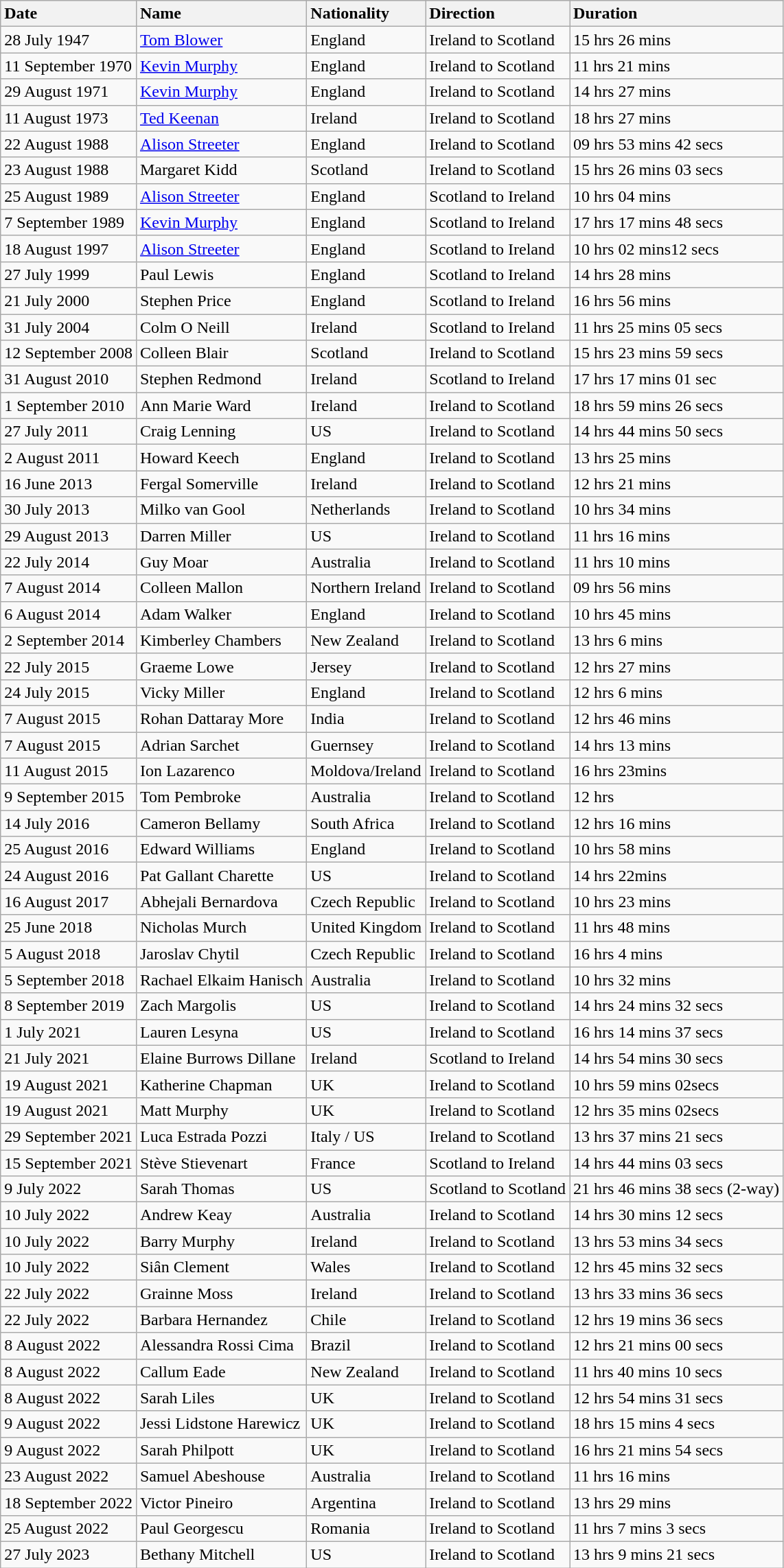<table class="sortable wikitable">
<tr>
<th style="text-align:left">Date</th>
<th style="text-align:left">Name</th>
<th style="text-align:left">Nationality</th>
<th style="text-align:left">Direction</th>
<th style="text-align:left">Duration</th>
</tr>
<tr>
<td>28 July 1947</td>
<td><a href='#'>Tom Blower</a></td>
<td>England</td>
<td>Ireland to Scotland</td>
<td>15 hrs 26 mins</td>
</tr>
<tr>
<td>11 September 1970</td>
<td><a href='#'>Kevin Murphy</a></td>
<td>England</td>
<td>Ireland to Scotland</td>
<td>11 hrs 21 mins</td>
</tr>
<tr>
<td>29 August 1971</td>
<td><a href='#'>Kevin Murphy</a></td>
<td>England</td>
<td>Ireland to Scotland</td>
<td>14 hrs 27 mins</td>
</tr>
<tr>
<td>11 August 1973</td>
<td><a href='#'>Ted Keenan</a></td>
<td>Ireland</td>
<td>Ireland to Scotland</td>
<td>18 hrs 27 mins</td>
</tr>
<tr>
<td>22 August 1988</td>
<td><a href='#'>Alison Streeter</a></td>
<td>England</td>
<td>Ireland to Scotland</td>
<td>09 hrs 53 mins 42 secs</td>
</tr>
<tr>
<td>23 August 1988</td>
<td>Margaret Kidd</td>
<td>Scotland</td>
<td>Ireland to Scotland</td>
<td>15 hrs 26 mins 03 secs</td>
</tr>
<tr>
<td>25 August 1989</td>
<td><a href='#'>Alison Streeter</a></td>
<td>England</td>
<td>Scotland to Ireland</td>
<td>10 hrs 04 mins</td>
</tr>
<tr>
<td>7 September 1989</td>
<td><a href='#'>Kevin Murphy</a></td>
<td>England</td>
<td>Scotland to Ireland</td>
<td>17 hrs 17 mins 48 secs</td>
</tr>
<tr>
<td>18 August 1997</td>
<td><a href='#'>Alison Streeter</a></td>
<td>England</td>
<td>Scotland to Ireland</td>
<td>10 hrs 02 mins12 secs</td>
</tr>
<tr>
<td>27 July 1999</td>
<td>Paul Lewis</td>
<td>England</td>
<td>Scotland to Ireland</td>
<td>14 hrs 28 mins</td>
</tr>
<tr>
<td>21 July 2000</td>
<td>Stephen Price</td>
<td>England</td>
<td>Scotland to Ireland</td>
<td>16 hrs 56 mins</td>
</tr>
<tr>
<td>31 July 2004</td>
<td>Colm O Neill</td>
<td>Ireland</td>
<td>Scotland to Ireland</td>
<td>11 hrs 25 mins 05 secs</td>
</tr>
<tr>
<td>12 September 2008</td>
<td>Colleen Blair</td>
<td>Scotland</td>
<td>Ireland to Scotland</td>
<td>15 hrs 23 mins 59 secs</td>
</tr>
<tr>
<td>31 August 2010</td>
<td>Stephen Redmond</td>
<td>Ireland</td>
<td>Scotland to Ireland</td>
<td>17 hrs 17 mins 01 sec</td>
</tr>
<tr>
<td>1 September 2010</td>
<td>Ann Marie Ward</td>
<td>Ireland</td>
<td>Ireland to Scotland</td>
<td>18 hrs 59 mins 26 secs</td>
</tr>
<tr>
<td>27 July 2011</td>
<td>Craig Lenning</td>
<td>US</td>
<td>Ireland to Scotland</td>
<td>14 hrs 44 mins 50 secs</td>
</tr>
<tr>
<td>2 August 2011</td>
<td>Howard Keech</td>
<td>England</td>
<td>Ireland to Scotland</td>
<td>13 hrs 25 mins</td>
</tr>
<tr>
<td>16 June 2013</td>
<td>Fergal Somerville</td>
<td>Ireland</td>
<td>Ireland to Scotland</td>
<td>12 hrs 21 mins</td>
</tr>
<tr July 2013 Michelle Macy USA Ireland to Scotland 9hrs 35min. world record.>
<td>30 July 2013</td>
<td>Milko van Gool</td>
<td>Netherlands</td>
<td>Ireland to Scotland</td>
<td>10 hrs 34 mins</td>
</tr>
<tr>
<td>29 August 2013</td>
<td>Darren Miller</td>
<td>US</td>
<td>Ireland to Scotland</td>
<td>11 hrs 16 mins</td>
</tr>
<tr>
<td>22 July 2014</td>
<td>Guy Moar</td>
<td>Australia</td>
<td>Ireland to Scotland</td>
<td>11 hrs 10 mins</td>
</tr>
<tr>
<td>7 August 2014</td>
<td>Colleen Mallon</td>
<td>Northern Ireland</td>
<td>Ireland to Scotland</td>
<td>09 hrs 56 mins</td>
</tr>
<tr>
<td>6 August 2014</td>
<td>Adam Walker</td>
<td>England</td>
<td>Ireland to Scotland</td>
<td>10 hrs 45 mins</td>
</tr>
<tr>
<td>2 September 2014</td>
<td>Kimberley Chambers</td>
<td>New Zealand</td>
<td>Ireland to Scotland</td>
<td>13 hrs 6 mins</td>
</tr>
<tr>
<td>22 July 2015</td>
<td>Graeme Lowe</td>
<td>Jersey</td>
<td>Ireland to Scotland</td>
<td>12 hrs 27 mins</td>
</tr>
<tr>
<td>24 July 2015</td>
<td>Vicky Miller</td>
<td>England</td>
<td>Ireland to Scotland</td>
<td>12 hrs 6 mins</td>
</tr>
<tr>
<td>7 August 2015</td>
<td>Rohan Dattaray More</td>
<td>India</td>
<td>Ireland to Scotland</td>
<td>12 hrs 46 mins</td>
</tr>
<tr>
<td>7 August 2015</td>
<td>Adrian Sarchet</td>
<td>Guernsey</td>
<td>Ireland to Scotland</td>
<td>14 hrs 13 mins</td>
</tr>
<tr>
<td>11 August 2015</td>
<td>Ion Lazarenco</td>
<td>Moldova/Ireland</td>
<td>Ireland to Scotland</td>
<td>16 hrs 23mins</td>
</tr>
<tr>
<td>9 September 2015</td>
<td>Tom Pembroke</td>
<td>Australia</td>
<td>Ireland to Scotland</td>
<td>12 hrs</td>
</tr>
<tr>
<td>14 July 2016</td>
<td>Cameron Bellamy</td>
<td>South Africa</td>
<td>Ireland to Scotland</td>
<td>12 hrs 16 mins</td>
</tr>
<tr>
<td>25 August 2016</td>
<td>Edward Williams</td>
<td>England</td>
<td>Ireland to Scotland</td>
<td>10 hrs 58 mins</td>
</tr>
<tr>
<td>24 August 2016</td>
<td>Pat Gallant Charette</td>
<td>US</td>
<td>Ireland to Scotland</td>
<td>14 hrs 22mins</td>
</tr>
<tr>
<td>16 August 2017</td>
<td>Abhejali Bernardova</td>
<td>Czech Republic</td>
<td>Ireland to Scotland</td>
<td>10 hrs 23 mins</td>
</tr>
<tr>
<td>25 June 2018</td>
<td>Nicholas Murch</td>
<td>United Kingdom</td>
<td>Ireland to Scotland</td>
<td>11 hrs 48 mins</td>
</tr>
<tr>
<td>5 August 2018</td>
<td>Jaroslav Chytil</td>
<td>Czech Republic</td>
<td>Ireland to Scotland</td>
<td>16 hrs 4 mins</td>
</tr>
<tr>
<td>5 September 2018</td>
<td>Rachael Elkaim Hanisch</td>
<td>Australia</td>
<td>Ireland to Scotland</td>
<td>10 hrs 32 mins</td>
</tr>
<tr>
<td>8 September 2019</td>
<td>Zach Margolis</td>
<td>US</td>
<td>Ireland to Scotland</td>
<td>14 hrs 24 mins 32 secs</td>
</tr>
<tr>
<td>1 July 2021</td>
<td>Lauren Lesyna</td>
<td>US</td>
<td>Ireland to Scotland</td>
<td>16 hrs 14 mins 37 secs</td>
</tr>
<tr>
<td>21 July 2021</td>
<td>Elaine Burrows Dillane</td>
<td>Ireland</td>
<td>Scotland to Ireland</td>
<td>14 hrs 54 mins 30 secs</td>
</tr>
<tr>
<td>19 August 2021</td>
<td>Katherine Chapman</td>
<td>UK</td>
<td>Ireland to Scotland</td>
<td>10 hrs 59 mins 02secs</td>
</tr>
<tr>
<td>19 August 2021</td>
<td>Matt Murphy</td>
<td>UK</td>
<td>Ireland to Scotland</td>
<td>12 hrs 35 mins 02secs</td>
</tr>
<tr>
<td>29 September 2021</td>
<td>Luca Estrada Pozzi</td>
<td>Italy / US</td>
<td>Ireland to Scotland</td>
<td>13 hrs 37 mins 21 secs</td>
</tr>
<tr>
<td>15 September 2021</td>
<td>Stève Stievenart</td>
<td>France</td>
<td>Scotland to Ireland</td>
<td>14 hrs 44 mins 03 secs</td>
</tr>
<tr>
<td>9 July 2022</td>
<td>Sarah Thomas</td>
<td>US</td>
<td>Scotland to Scotland</td>
<td>21 hrs 46 mins 38 secs (2-way)</td>
</tr>
<tr>
<td>10 July 2022</td>
<td>Andrew Keay</td>
<td>Australia</td>
<td>Ireland to Scotland</td>
<td>14 hrs 30 mins 12 secs</td>
</tr>
<tr>
<td>10 July 2022</td>
<td>Barry Murphy</td>
<td>Ireland</td>
<td>Ireland to Scotland</td>
<td>13 hrs 53 mins 34 secs</td>
</tr>
<tr>
<td>10 July 2022</td>
<td>Siân Clement</td>
<td>Wales</td>
<td>Ireland to Scotland</td>
<td>12 hrs 45 mins 32 secs</td>
</tr>
<tr>
<td>22 July 2022</td>
<td>Grainne Moss</td>
<td>Ireland</td>
<td>Ireland to Scotland</td>
<td>13 hrs 33 mins 36 secs</td>
</tr>
<tr>
<td>22 July 2022</td>
<td>Barbara Hernandez</td>
<td>Chile</td>
<td>Ireland to Scotland</td>
<td>12 hrs 19 mins 36 secs</td>
</tr>
<tr>
<td>8 August 2022</td>
<td>Alessandra Rossi Cima</td>
<td>Brazil</td>
<td>Ireland to Scotland</td>
<td>12 hrs 21 mins 00 secs</td>
</tr>
<tr>
<td>8 August 2022</td>
<td>Callum Eade</td>
<td>New Zealand</td>
<td>Ireland to Scotland</td>
<td>11 hrs 40 mins 10 secs</td>
</tr>
<tr>
<td>8 August 2022</td>
<td>Sarah Liles</td>
<td>UK</td>
<td>Ireland to Scotland</td>
<td>12 hrs 54 mins 31 secs</td>
</tr>
<tr>
<td>9 August 2022</td>
<td>Jessi Lidstone Harewicz</td>
<td>UK</td>
<td>Ireland to Scotland</td>
<td>18 hrs 15 mins 4 secs</td>
</tr>
<tr>
<td>9 August 2022</td>
<td>Sarah Philpott</td>
<td>UK</td>
<td>Ireland to Scotland</td>
<td>16 hrs 21 mins 54 secs</td>
</tr>
<tr>
<td>23 August 2022</td>
<td>Samuel Abeshouse</td>
<td>Australia</td>
<td>Ireland to Scotland</td>
<td>11 hrs 16 mins</td>
</tr>
<tr>
<td>18 September 2022</td>
<td>Victor Pineiro</td>
<td>Argentina</td>
<td>Ireland to Scotland</td>
<td>13 hrs 29 mins</td>
</tr>
<tr>
<td>25 August 2022</td>
<td>Paul Georgescu</td>
<td>Romania</td>
<td>Ireland to Scotland</td>
<td>11 hrs 7 mins 3 secs</td>
</tr>
<tr>
<td>27 July 2023</td>
<td>Bethany Mitchell</td>
<td>US</td>
<td>Ireland to Scotland</td>
<td>13 hrs 9 mins 21 secs</td>
</tr>
</table>
